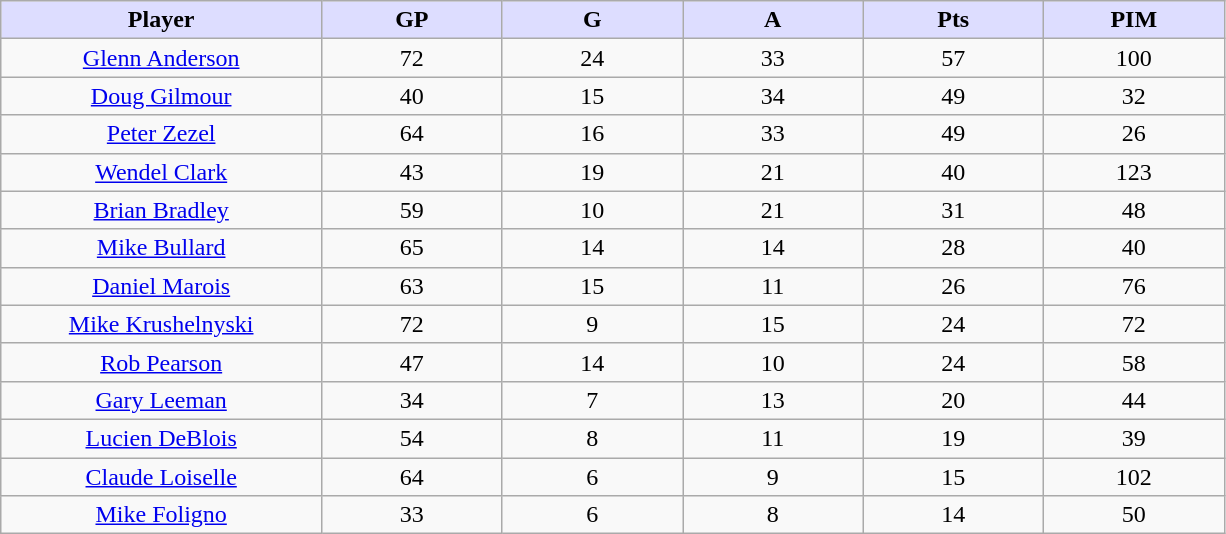<table class="wikitable sortable">
<tr>
<th style="background:#ddf; width:16%;">Player</th>
<th style="background:#ddf; width:9%;">GP</th>
<th style="background:#ddf; width:9%;">G</th>
<th style="background:#ddf; width:9%;">A</th>
<th style="background:#ddf; width:9%;">Pts</th>
<th style="background:#ddf; width:9%;">PIM</th>
</tr>
<tr style="text-align:center;">
<td><a href='#'>Glenn Anderson</a></td>
<td>72</td>
<td>24</td>
<td>33</td>
<td>57</td>
<td>100</td>
</tr>
<tr style="text-align:center;">
<td><a href='#'>Doug Gilmour</a></td>
<td>40</td>
<td>15</td>
<td>34</td>
<td>49</td>
<td>32</td>
</tr>
<tr style="text-align:center;">
<td><a href='#'>Peter Zezel</a></td>
<td>64</td>
<td>16</td>
<td>33</td>
<td>49</td>
<td>26</td>
</tr>
<tr style="text-align:center;">
<td><a href='#'>Wendel Clark</a></td>
<td>43</td>
<td>19</td>
<td>21</td>
<td>40</td>
<td>123</td>
</tr>
<tr style="text-align:center;">
<td><a href='#'>Brian Bradley</a></td>
<td>59</td>
<td>10</td>
<td>21</td>
<td>31</td>
<td>48</td>
</tr>
<tr style="text-align:center;">
<td><a href='#'>Mike Bullard</a></td>
<td>65</td>
<td>14</td>
<td>14</td>
<td>28</td>
<td>40</td>
</tr>
<tr style="text-align:center;">
<td><a href='#'>Daniel Marois</a></td>
<td>63</td>
<td>15</td>
<td>11</td>
<td>26</td>
<td>76</td>
</tr>
<tr style="text-align:center;">
<td><a href='#'>Mike Krushelnyski</a></td>
<td>72</td>
<td>9</td>
<td>15</td>
<td>24</td>
<td>72</td>
</tr>
<tr style="text-align:center;">
<td><a href='#'>Rob Pearson</a></td>
<td>47</td>
<td>14</td>
<td>10</td>
<td>24</td>
<td>58</td>
</tr>
<tr style="text-align:center;">
<td><a href='#'>Gary Leeman</a></td>
<td>34</td>
<td>7</td>
<td>13</td>
<td>20</td>
<td>44</td>
</tr>
<tr style="text-align:center;">
<td><a href='#'>Lucien DeBlois</a></td>
<td>54</td>
<td>8</td>
<td>11</td>
<td>19</td>
<td>39</td>
</tr>
<tr style="text-align:center;">
<td><a href='#'>Claude Loiselle</a></td>
<td>64</td>
<td>6</td>
<td>9</td>
<td>15</td>
<td>102</td>
</tr>
<tr style="text-align:center;">
<td><a href='#'>Mike Foligno</a></td>
<td>33</td>
<td>6</td>
<td>8</td>
<td>14</td>
<td>50</td>
</tr>
</table>
